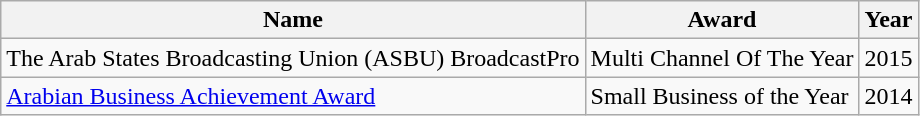<table class="wikitable">
<tr>
<th>Name</th>
<th>Award</th>
<th>Year</th>
</tr>
<tr>
<td>The Arab States Broadcasting Union (ASBU) BroadcastPro</td>
<td>Multi Channel Of The Year</td>
<td>2015</td>
</tr>
<tr>
<td><a href='#'>Arabian Business Achievement Award</a></td>
<td>Small Business of the Year</td>
<td>2014</td>
</tr>
</table>
